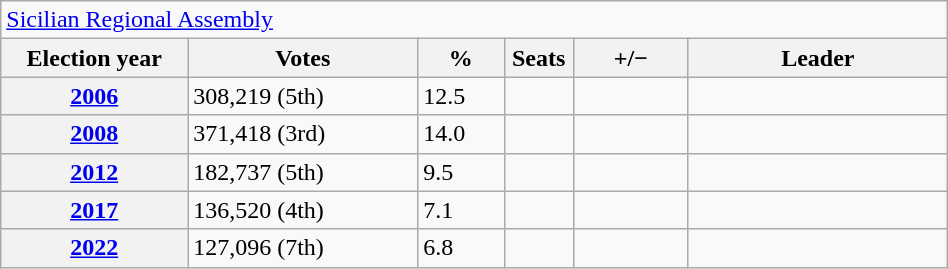<table class=wikitable style="width:50%; border:1px #AAAAFF solid">
<tr>
<td colspan=6><a href='#'>Sicilian Regional Assembly</a></td>
</tr>
<tr>
<th width=13%>Election year</th>
<th width=16%>Votes</th>
<th width=6%>%</th>
<th width=1%>Seats</th>
<th width=8%>+/−</th>
<th width=18%>Leader</th>
</tr>
<tr>
<th><a href='#'>2006</a></th>
<td>308,219 (5th)</td>
<td>12.5</td>
<td></td>
<td></td>
<td></td>
</tr>
<tr>
<th><a href='#'>2008</a></th>
<td>371,418 (3rd)</td>
<td>14.0</td>
<td></td>
<td></td>
<td></td>
</tr>
<tr>
<th><a href='#'>2012</a></th>
<td>182,737 (5th)</td>
<td>9.5</td>
<td></td>
<td></td>
<td></td>
</tr>
<tr>
<th><a href='#'>2017</a></th>
<td>136,520 (4th)</td>
<td>7.1</td>
<td></td>
<td></td>
<td></td>
</tr>
<tr>
<th><a href='#'>2022</a></th>
<td>127,096 (7th)</td>
<td>6.8</td>
<td></td>
<td></td>
<td></td>
</tr>
</table>
